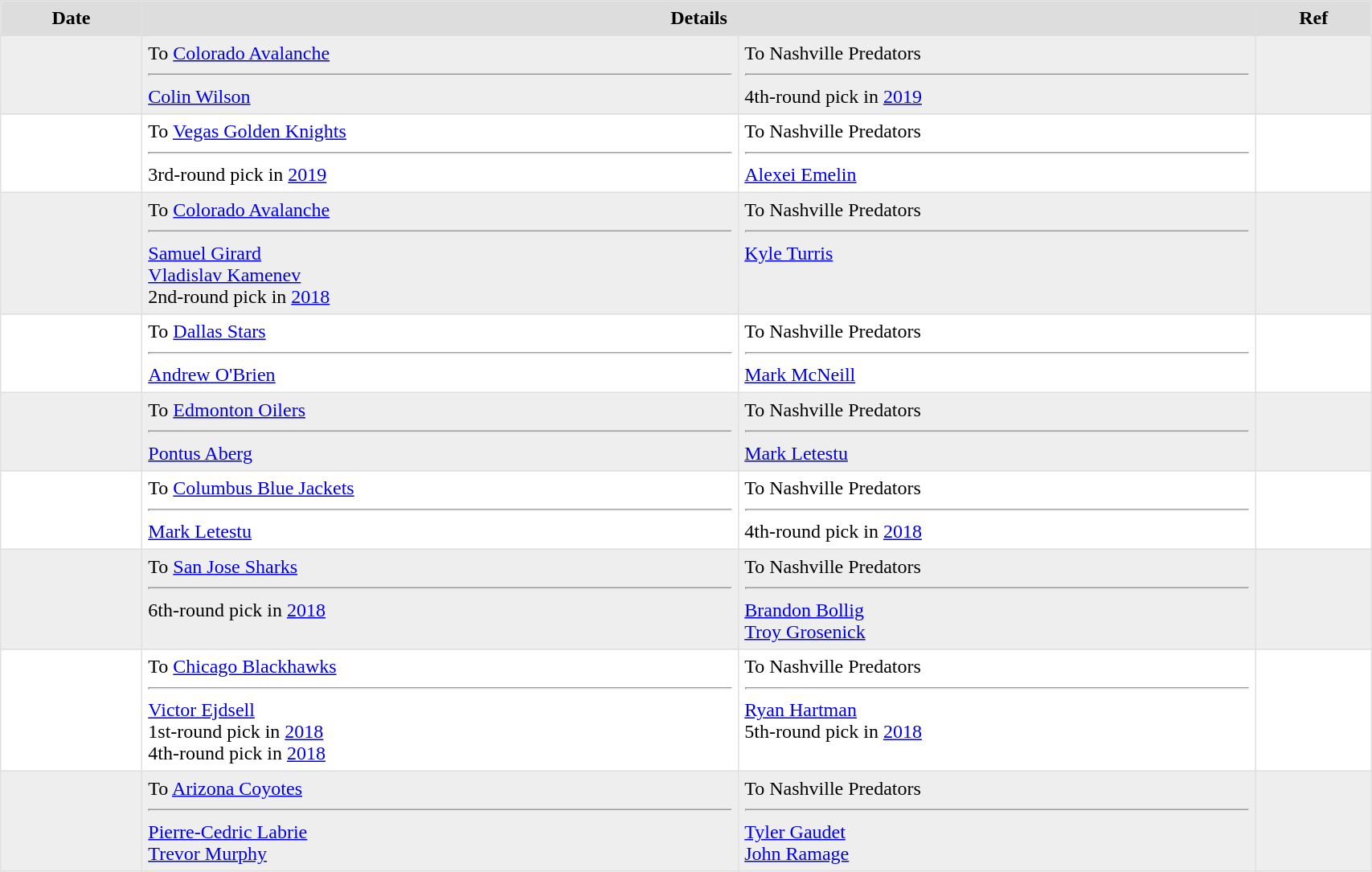<table border=1 style="border-collapse:collapse" bordercolor="#DFDFDF" cellpadding="5" width=90%>
<tr style="background:#ddd; text-align:center;">
<th>Date</th>
<th colspan="2">Details</th>
<th>Ref</th>
</tr>
<tr style="background:#eee;">
<td></td>
<td valign="top">To <a href='#'>Colorado Avalanche</a><hr><a href='#'>Colin Wilson</a></td>
<td valign="top">To Nashville Predators<hr>4th-round pick in <a href='#'>2019</a></td>
<td></td>
</tr>
<tr>
<td></td>
<td valign="top">To <a href='#'>Vegas Golden Knights</a><hr>3rd-round pick in <a href='#'>2019</a></td>
<td valign="top">To Nashville Predators<hr><a href='#'>Alexei Emelin</a></td>
<td></td>
</tr>
<tr style="background:#eee;">
<td></td>
<td valign="top">To <a href='#'>Colorado Avalanche</a><hr><a href='#'>Samuel Girard</a><br><a href='#'>Vladislav Kamenev</a><br>2nd-round pick in <a href='#'>2018</a></td>
<td valign="top">To Nashville Predators<hr><a href='#'>Kyle Turris</a></td>
<td></td>
</tr>
<tr>
<td></td>
<td valign="top">To <a href='#'>Dallas Stars</a><hr><a href='#'>Andrew O'Brien</a></td>
<td valign="top">To Nashville Predators<hr><a href='#'>Mark McNeill</a></td>
<td></td>
</tr>
<tr style="background:#eee;">
<td></td>
<td valign="top">To <a href='#'>Edmonton Oilers</a><hr><a href='#'>Pontus Aberg</a></td>
<td valign="top">To Nashville Predators<hr><a href='#'>Mark Letestu</a></td>
<td></td>
</tr>
<tr>
<td></td>
<td valign="top">To <a href='#'>Columbus Blue Jackets</a><hr><a href='#'>Mark Letestu</a></td>
<td valign="top">To Nashville Predators<hr>4th-round pick in <a href='#'>2018</a></td>
<td></td>
</tr>
<tr style="background:#eee;">
<td></td>
<td valign="top">To <a href='#'>San Jose Sharks</a><hr>6th-round pick in <a href='#'>2018</a></td>
<td valign="top">To Nashville Predators<hr><a href='#'>Brandon Bollig</a><br><a href='#'>Troy Grosenick</a></td>
<td></td>
</tr>
<tr>
<td></td>
<td valign="top">To <a href='#'>Chicago Blackhawks</a><hr><a href='#'>Victor Ejdsell</a><br>1st-round pick in <a href='#'>2018</a><br>4th-round pick in <a href='#'>2018</a></td>
<td valign="top">To Nashville Predators<hr><a href='#'>Ryan Hartman</a><br>5th-round pick in <a href='#'>2018</a></td>
<td></td>
</tr>
<tr style="background:#eee;">
<td></td>
<td valign="top">To <a href='#'>Arizona Coyotes</a><hr><a href='#'>Pierre-Cedric Labrie</a><br><a href='#'>Trevor Murphy</a></td>
<td valign="top">To Nashville Predators<hr><a href='#'>Tyler Gaudet</a><br><a href='#'>John Ramage</a></td>
<td></td>
</tr>
</table>
